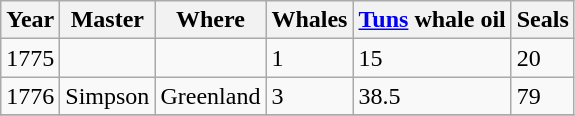<table class="sortable wikitable">
<tr>
<th>Year</th>
<th>Master</th>
<th>Where</th>
<th>Whales</th>
<th><a href='#'>Tuns</a> whale oil</th>
<th>Seals</th>
</tr>
<tr>
<td>1775</td>
<td></td>
<td></td>
<td>1</td>
<td>15</td>
<td>20</td>
</tr>
<tr>
<td>1776</td>
<td>Simpson</td>
<td>Greenland</td>
<td>3</td>
<td>38.5</td>
<td>79</td>
</tr>
<tr>
</tr>
</table>
